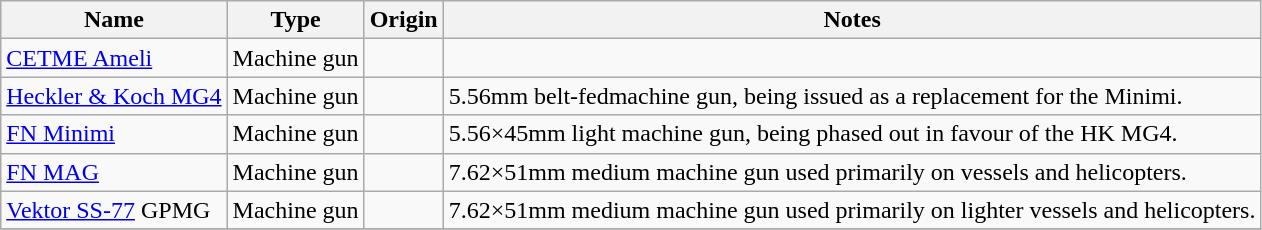<table class="wikitable" ; text-align:"center;">
<tr>
<th>Name</th>
<th>Type</th>
<th>Origin</th>
<th>Notes</th>
</tr>
<tr>
<td><a href='#'>CETME Ameli</a></td>
<td>Machine gun</td>
<td></td>
<td></td>
</tr>
<tr>
<td><a href='#'>Heckler & Koch MG4</a></td>
<td>Machine gun</td>
<td></td>
<td>5.56mm belt-fedmachine gun, being issued as a replacement for the Minimi.</td>
</tr>
<tr>
<td><a href='#'>FN Minimi</a></td>
<td>Machine gun</td>
<td></td>
<td>5.56×45mm light machine gun, being phased out in favour of the HK MG4.</td>
</tr>
<tr>
<td><a href='#'>FN MAG</a></td>
<td>Machine gun</td>
<td></td>
<td>7.62×51mm medium machine gun used primarily on vessels and helicopters.</td>
</tr>
<tr>
<td><a href='#'>Vektor SS-77</a> GPMG</td>
<td>Machine gun</td>
<td></td>
<td>7.62×51mm medium machine gun used primarily on lighter vessels and helicopters.</td>
</tr>
<tr>
</tr>
</table>
